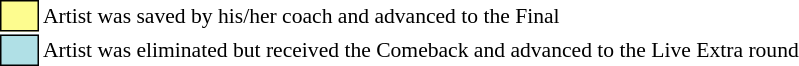<table class="toccolours" style="font-size: 90%; white-space: nowrap;">
<tr>
<td style="background:#fdfc8f; border:1px solid black;">      </td>
<td style="padding-right: 8px">Artist was saved by his/her coach and advanced to the Final</td>
</tr>
<tr>
<td style="background-color:#B0E0E6; border: 1px solid black">      </td>
<td>Artist was eliminated but received the Comeback and advanced to the Live Extra round</td>
</tr>
</table>
